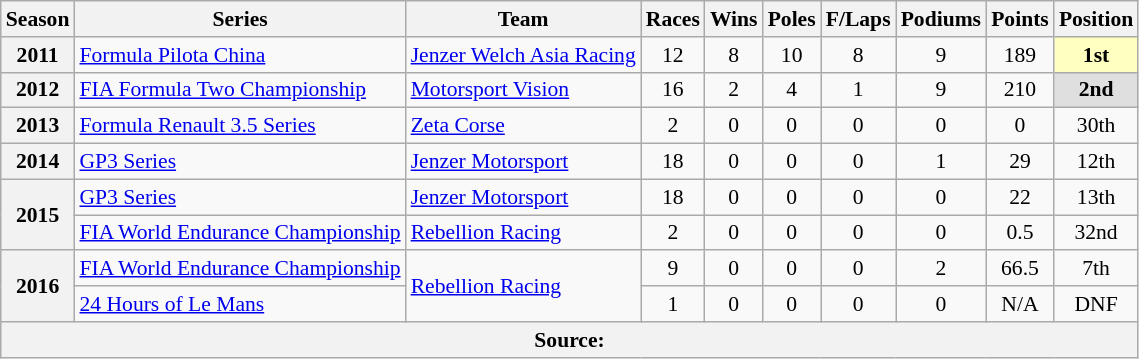<table class="wikitable" style="font-size: 90%; text-align:center">
<tr>
<th>Season</th>
<th>Series</th>
<th>Team</th>
<th>Races</th>
<th>Wins</th>
<th>Poles</th>
<th>F/Laps</th>
<th>Podiums</th>
<th>Points</th>
<th>Position</th>
</tr>
<tr>
<th>2011</th>
<td align=left><a href='#'>Formula Pilota China</a></td>
<td align=left><a href='#'>Jenzer Welch Asia Racing</a></td>
<td>12</td>
<td>8</td>
<td>10</td>
<td>8</td>
<td>9</td>
<td>189</td>
<td align="center" style="background:#FFFFBF;"><strong>1st</strong></td>
</tr>
<tr>
<th>2012</th>
<td align=left><a href='#'>FIA Formula Two Championship</a></td>
<td align=left><a href='#'>Motorsport Vision</a></td>
<td>16</td>
<td>2</td>
<td>4</td>
<td>1</td>
<td>9</td>
<td>210</td>
<td align="center" style="background:#DFDFDF;"><strong>2nd</strong></td>
</tr>
<tr>
<th>2013</th>
<td align=left><a href='#'>Formula Renault 3.5 Series</a></td>
<td align=left><a href='#'>Zeta Corse</a></td>
<td>2</td>
<td>0</td>
<td>0</td>
<td>0</td>
<td>0</td>
<td>0</td>
<td>30th</td>
</tr>
<tr>
<th>2014</th>
<td align=left><a href='#'>GP3 Series</a></td>
<td align=left><a href='#'>Jenzer Motorsport</a></td>
<td>18</td>
<td>0</td>
<td>0</td>
<td>0</td>
<td>1</td>
<td>29</td>
<td>12th</td>
</tr>
<tr>
<th rowspan=2>2015</th>
<td align=left><a href='#'>GP3 Series</a></td>
<td align=left><a href='#'>Jenzer Motorsport</a></td>
<td>18</td>
<td>0</td>
<td>0</td>
<td>0</td>
<td>0</td>
<td>22</td>
<td>13th</td>
</tr>
<tr>
<td align=left><a href='#'>FIA World Endurance Championship</a></td>
<td align=left><a href='#'>Rebellion Racing</a></td>
<td>2</td>
<td>0</td>
<td>0</td>
<td>0</td>
<td>0</td>
<td>0.5</td>
<td>32nd</td>
</tr>
<tr>
<th rowspan=2>2016</th>
<td align=left><a href='#'>FIA World Endurance Championship</a></td>
<td align=left rowspan=2><a href='#'>Rebellion Racing</a></td>
<td>9</td>
<td>0</td>
<td>0</td>
<td>0</td>
<td>2</td>
<td>66.5</td>
<td>7th</td>
</tr>
<tr>
<td align=left><a href='#'>24 Hours of Le Mans</a></td>
<td>1</td>
<td>0</td>
<td>0</td>
<td>0</td>
<td>0</td>
<td>N/A</td>
<td>DNF</td>
</tr>
<tr>
<th colspan="10">Source:</th>
</tr>
</table>
